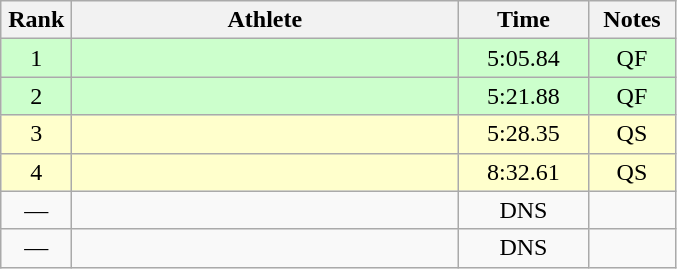<table class=wikitable style="text-align:center">
<tr>
<th width=40>Rank</th>
<th width=250>Athlete</th>
<th width=80>Time</th>
<th width=50>Notes</th>
</tr>
<tr bgcolor="ccffcc">
<td>1</td>
<td align=left></td>
<td>5:05.84</td>
<td>QF</td>
</tr>
<tr bgcolor="ccffcc">
<td>2</td>
<td align=left></td>
<td>5:21.88</td>
<td>QF</td>
</tr>
<tr bgcolor="#ffffcc">
<td>3</td>
<td align=left></td>
<td>5:28.35</td>
<td>QS</td>
</tr>
<tr bgcolor="#ffffcc">
<td>4</td>
<td align=left></td>
<td>8:32.61</td>
<td>QS</td>
</tr>
<tr>
<td>—</td>
<td align=left></td>
<td>DNS</td>
<td></td>
</tr>
<tr>
<td>—</td>
<td align=left></td>
<td>DNS</td>
<td></td>
</tr>
</table>
